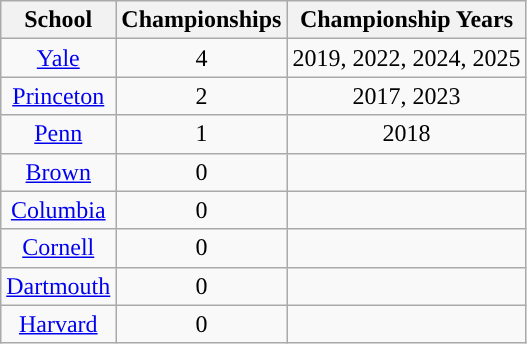<table class="wikitable sortable" style="text-align:center">
<tr>
<th width=px>School</th>
<th width=px>Championships</th>
<th width=px>Championship Years</th>
</tr>
<tr>
<td><a href='#'>Yale</a></td>
<td>4</td>
<td>2019, 2022, 2024, 2025</td>
</tr>
<tr>
<td><a href='#'>Princeton</a></td>
<td>2</td>
<td>2017, 2023</td>
</tr>
<tr>
<td><a href='#'>Penn</a></td>
<td>1</td>
<td>2018</td>
</tr>
<tr>
<td><a href='#'>Brown</a></td>
<td>0</td>
<td></td>
</tr>
<tr>
<td><a href='#'>Columbia</a></td>
<td>0</td>
<td></td>
</tr>
<tr>
<td><a href='#'>Cornell</a></td>
<td>0</td>
<td></td>
</tr>
<tr>
<td><a href='#'>Dartmouth</a></td>
<td>0</td>
<td></td>
</tr>
<tr>
<td><a href='#'>Harvard</a></td>
<td>0</td>
<td></td>
</tr>
</table>
